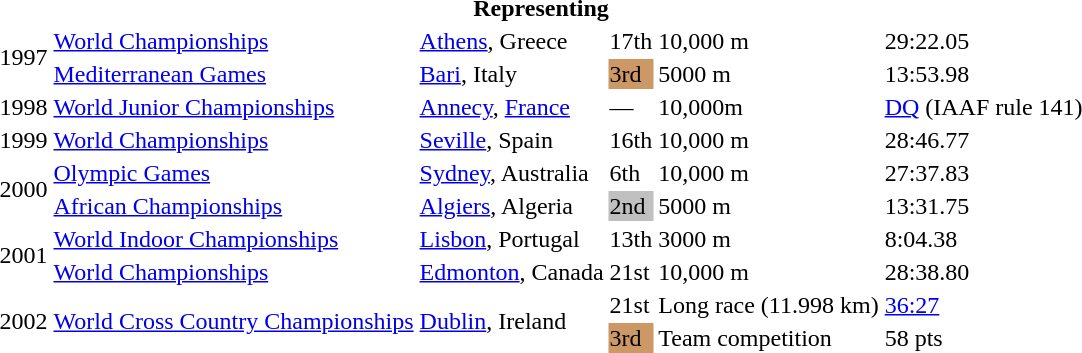<table>
<tr>
<th colspan="6">Representing </th>
</tr>
<tr>
<td rowspan=2>1997</td>
<td><a href='#'>World Championships</a></td>
<td><a href='#'>Athens</a>, Greece</td>
<td>17th</td>
<td>10,000 m</td>
<td>29:22.05</td>
</tr>
<tr>
<td><a href='#'>Mediterranean Games</a></td>
<td><a href='#'>Bari</a>, Italy</td>
<td bgcolor="cc9966">3rd</td>
<td>5000 m</td>
<td>13:53.98</td>
</tr>
<tr>
<td>1998</td>
<td><a href='#'>World Junior Championships</a></td>
<td><a href='#'>Annecy</a>, <a href='#'>France</a></td>
<td>—</td>
<td>10,000m</td>
<td><a href='#'>DQ</a> (IAAF rule 141)</td>
</tr>
<tr>
<td>1999</td>
<td><a href='#'>World Championships</a></td>
<td><a href='#'>Seville</a>, Spain</td>
<td>16th</td>
<td>10,000 m</td>
<td>28:46.77</td>
</tr>
<tr>
<td rowspan=2>2000</td>
<td><a href='#'>Olympic Games</a></td>
<td><a href='#'>Sydney</a>, Australia</td>
<td>6th</td>
<td>10,000 m</td>
<td>27:37.83</td>
</tr>
<tr>
<td><a href='#'>African Championships</a></td>
<td><a href='#'>Algiers</a>, Algeria</td>
<td bgcolor="silver">2nd</td>
<td>5000 m</td>
<td>13:31.75</td>
</tr>
<tr>
<td rowspan=2>2001</td>
<td><a href='#'>World Indoor Championships</a></td>
<td><a href='#'>Lisbon</a>, Portugal</td>
<td>13th</td>
<td>3000 m</td>
<td>8:04.38</td>
</tr>
<tr>
<td><a href='#'>World Championships</a></td>
<td><a href='#'>Edmonton</a>, Canada</td>
<td>21st</td>
<td>10,000 m</td>
<td>28:38.80</td>
</tr>
<tr>
<td rowspan=2>2002</td>
<td rowspan=2><a href='#'>World Cross Country Championships</a></td>
<td rowspan=2><a href='#'>Dublin</a>, Ireland</td>
<td>21st</td>
<td>Long race (11.998 km)</td>
<td><a href='#'>36:27</a></td>
</tr>
<tr>
<td bgcolor="cc9966">3rd</td>
<td>Team competition</td>
<td>58 pts</td>
</tr>
</table>
